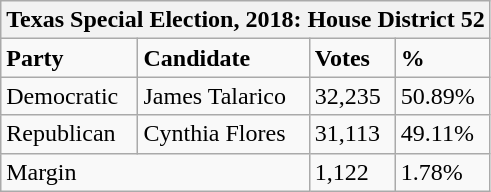<table class="wikitable">
<tr>
<th colspan="4">Texas Special Election, 2018: House District 52</th>
</tr>
<tr>
<td><strong>Party</strong></td>
<td><strong>Candidate</strong></td>
<td><strong>Votes</strong></td>
<td><strong>%</strong></td>
</tr>
<tr>
<td>Democratic</td>
<td>James Talarico</td>
<td>32,235</td>
<td>50.89%</td>
</tr>
<tr>
<td>Republican</td>
<td>Cynthia Flores</td>
<td>31,113</td>
<td>49.11%</td>
</tr>
<tr>
<td colspan="2">Margin</td>
<td>1,122</td>
<td>1.78%</td>
</tr>
</table>
